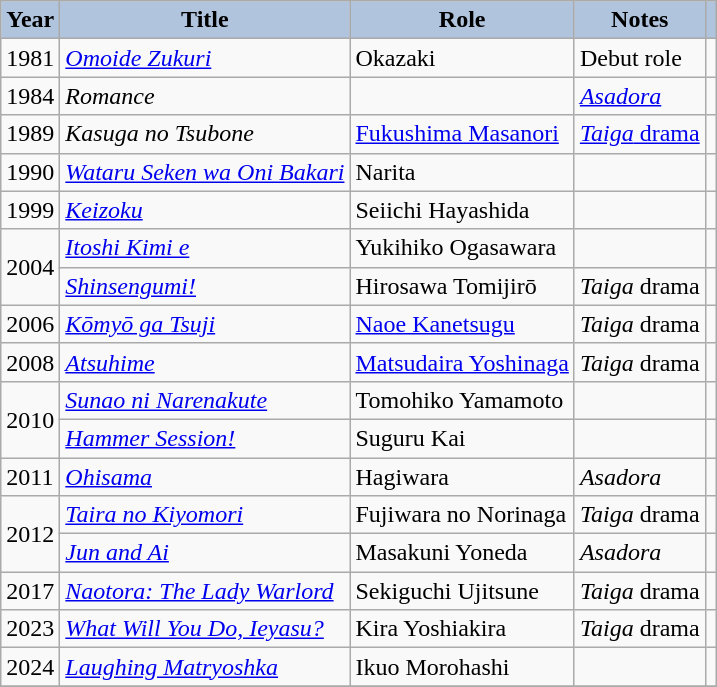<table class="wikitable">
<tr>
<th style="background:#B0C4DE;">Year</th>
<th style="background:#B0C4DE;">Title</th>
<th style="background:#B0C4DE;">Role</th>
<th style="background:#B0C4DE;">Notes</th>
<th style="background:#B0C4DE;"></th>
</tr>
<tr>
<td>1981</td>
<td><em><a href='#'>Omoide Zukuri</a></em></td>
<td>Okazaki</td>
<td>Debut role</td>
<td></td>
</tr>
<tr>
<td>1984</td>
<td><em>Romance</em></td>
<td></td>
<td><em><a href='#'>Asadora</a></em></td>
<td></td>
</tr>
<tr>
<td>1989</td>
<td><em>Kasuga no Tsubone</em></td>
<td><a href='#'>Fukushima Masanori</a></td>
<td><a href='#'><em>Taiga</em> drama</a></td>
<td></td>
</tr>
<tr>
<td>1990</td>
<td><em><a href='#'>Wataru Seken wa Oni Bakari</a></em></td>
<td>Narita</td>
<td></td>
<td></td>
</tr>
<tr>
<td>1999</td>
<td><em><a href='#'>Keizoku</a></em></td>
<td>Seiichi Hayashida</td>
<td></td>
<td></td>
</tr>
<tr>
<td rowspan="2">2004</td>
<td><em><a href='#'>Itoshi Kimi e</a></em></td>
<td>Yukihiko Ogasawara</td>
<td></td>
<td></td>
</tr>
<tr>
<td><em><a href='#'>Shinsengumi!</a></em></td>
<td>Hirosawa Tomijirō</td>
<td><em>Taiga</em> drama</td>
<td></td>
</tr>
<tr>
<td>2006</td>
<td><em><a href='#'>Kōmyō ga Tsuji</a></em></td>
<td><a href='#'>Naoe Kanetsugu</a></td>
<td><em>Taiga</em> drama</td>
<td></td>
</tr>
<tr>
<td>2008</td>
<td><em><a href='#'>Atsuhime</a></em></td>
<td><a href='#'>Matsudaira Yoshinaga</a></td>
<td><em>Taiga</em> drama</td>
<td></td>
</tr>
<tr>
<td rowspan="2">2010</td>
<td><em><a href='#'>Sunao ni Narenakute</a></em></td>
<td>Tomohiko Yamamoto</td>
<td></td>
<td></td>
</tr>
<tr>
<td><em><a href='#'>Hammer Session!</a></em></td>
<td>Suguru Kai</td>
<td></td>
<td></td>
</tr>
<tr>
<td>2011</td>
<td><em><a href='#'>Ohisama</a></em></td>
<td>Hagiwara</td>
<td><em>Asadora</em></td>
<td></td>
</tr>
<tr>
<td rowspan="2">2012</td>
<td><em><a href='#'>Taira no Kiyomori</a></em></td>
<td>Fujiwara no Norinaga</td>
<td><em>Taiga</em> drama</td>
<td></td>
</tr>
<tr>
<td><em><a href='#'>Jun and Ai</a></em></td>
<td>Masakuni Yoneda</td>
<td><em>Asadora</em></td>
<td></td>
</tr>
<tr>
<td>2017</td>
<td><em><a href='#'>Naotora: The Lady Warlord</a></em></td>
<td>Sekiguchi Ujitsune</td>
<td><em>Taiga</em> drama</td>
<td></td>
</tr>
<tr>
<td>2023</td>
<td><em><a href='#'>What Will You Do, Ieyasu?</a></em></td>
<td>Kira Yoshiakira</td>
<td><em>Taiga</em> drama</td>
<td></td>
</tr>
<tr>
<td>2024</td>
<td><em><a href='#'>Laughing Matryoshka</a></em></td>
<td>Ikuo Morohashi</td>
<td></td>
<td></td>
</tr>
<tr>
</tr>
</table>
